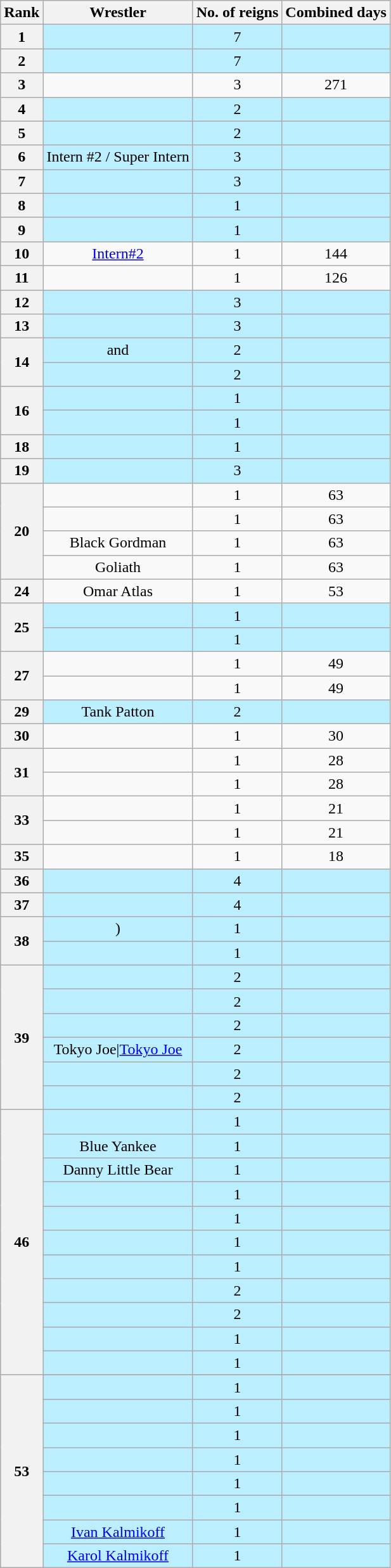<table class="wikitable sortable" style="text-align: center">
<tr>
<th data-sort-type="number" scope="col">Rank</th>
<th scope="col">Wrestler</th>
<th data-sort-type="number" scope="col">No. of reigns</th>
<th data-sort-type="number" scope="col">Combined days</th>
</tr>
<tr style="background-color:#bbeeff">
<th scope="row">1</th>
<td></td>
<td>7</td>
<td></td>
</tr>
<tr style="background-color:#bbeeff">
<th scope="row">2</th>
<td></td>
<td>7</td>
<td></td>
</tr>
<tr>
<th scope="row">3</th>
<td></td>
<td>3</td>
<td>271</td>
</tr>
<tr style="background-color:#bbeeff">
<th scope="row">4</th>
<td></td>
<td>2</td>
<td></td>
</tr>
<tr style="background-color:#bbeeff">
<th scope="row">5</th>
<td></td>
<td>2</td>
<td></td>
</tr>
<tr style="background-color:#bbeeff">
<th scope="row">6</th>
<td>Intern #2 / Super Intern</td>
<td>3</td>
<td></td>
</tr>
<tr style="background-color:#bbeeff">
<th scope="row">7</th>
<td></td>
<td>3</td>
<td></td>
</tr>
<tr style="background-color:#bbeeff">
<th scope="row">8</th>
<td></td>
<td>1</td>
<td></td>
</tr>
<tr style="background-color:#bbeeff">
<th scope="row">9</th>
<td></td>
<td>1</td>
<td></td>
</tr>
<tr>
<th scope="row">10</th>
<td><a href='#'>Intern#2</a></td>
<td>1</td>
<td>144</td>
</tr>
<tr>
<th scope="row">11</th>
<td></td>
<td>1</td>
<td>126</td>
</tr>
<tr style="background-color:#bbeeff">
<th scope="row">12</th>
<td></td>
<td>3</td>
<td></td>
</tr>
<tr style="background-color:#bbeeff">
<th scope="row">13</th>
<td></td>
<td>3</td>
<td></td>
</tr>
<tr style="background-color:#bbeeff">
<th scope="row" rowspan=2>14</th>
<td> and </td>
<td>2</td>
<td></td>
</tr>
<tr style="background-color:#bbeeff">
<td></td>
<td>2</td>
<td></td>
</tr>
<tr style="background-color:#bbeeff">
<th scope="row" rowspan=2>16</th>
<td></td>
<td>1</td>
<td></td>
</tr>
<tr style="background-color:#bbeeff">
<td></td>
<td>1</td>
<td></td>
</tr>
<tr style="background-color:#bbeeff">
<th scope="row">18</th>
<td></td>
<td>1</td>
<td></td>
</tr>
<tr style="background-color:#bbeeff">
<th scope="row">19</th>
<td></td>
<td>3</td>
<td></td>
</tr>
<tr>
<th scope="row" rowspan=4>20</th>
<td></td>
<td>1</td>
<td>63</td>
</tr>
<tr>
<td></td>
<td>1</td>
<td>63</td>
</tr>
<tr>
<td>Black Gordman</td>
<td>1</td>
<td>63</td>
</tr>
<tr>
<td>Goliath</td>
<td>1</td>
<td>63</td>
</tr>
<tr>
<th scope="row">24</th>
<td>Omar Atlas</td>
<td>1</td>
<td>53</td>
</tr>
<tr style="background-color:#bbeeff">
<th scope="row" rowspan=2>25</th>
<td></td>
<td>1</td>
<td></td>
</tr>
<tr style="background-color:#bbeeff">
<td></td>
<td>1</td>
<td></td>
</tr>
<tr>
<th scope="row" rowspan=2>27</th>
<td></td>
<td>1</td>
<td>49</td>
</tr>
<tr>
<td></td>
<td>1</td>
<td>49</td>
</tr>
<tr style="background-color:#bbeeff">
<th scope="row">29</th>
<td>Tank Patton</td>
<td>2</td>
<td></td>
</tr>
<tr>
<th scope="row">30</th>
<td></td>
<td>1</td>
<td>30</td>
</tr>
<tr>
<th scope="row" rowspan=2>31</th>
<td></td>
<td>1</td>
<td>28</td>
</tr>
<tr>
<td></td>
<td>1</td>
<td>28</td>
</tr>
<tr>
<th scope="row" rowspan=2>33</th>
<td></td>
<td>1</td>
<td>21</td>
</tr>
<tr>
<td></td>
<td>1</td>
<td>21</td>
</tr>
<tr>
<th scope="row">35</th>
<td></td>
<td>1</td>
<td>18</td>
</tr>
<tr style="background-color:#bbeeff">
<th scope="row">36</th>
<td></td>
<td>4</td>
<td></td>
</tr>
<tr style="background-color:#bbeeff">
<th scope="row">37</th>
<td></td>
<td>4</td>
<td></td>
</tr>
<tr style="background-color:#bbeeff">
<th scope="row" rowspan=2>38</th>
<td>)</td>
<td>1</td>
<td></td>
</tr>
<tr style="background-color:#bbeeff">
<td></td>
<td>1</td>
<td></td>
</tr>
<tr style="background-color:#bbeeff">
<th scope="row" rowspan=6>39</th>
<td></td>
<td>2</td>
<td></td>
</tr>
<tr style="background-color:#bbeeff">
<td></td>
<td>2</td>
<td></td>
</tr>
<tr style="background-color:#bbeeff">
<td></td>
<td>2</td>
<td></td>
</tr>
<tr style="background-color:#bbeeff">
<td {{sort>Tokyo Joe|<a href='#'>Tokyo Joe</a></td>
<td>2</td>
<td></td>
</tr>
<tr style="background-color:#bbeeff">
<td></td>
<td>2</td>
<td></td>
</tr>
<tr style="background-color:#bbeeff">
<td></td>
<td>2</td>
<td></td>
</tr>
<tr style="background-color:#bbeeff">
<th scope="row" rowspan=11>46</th>
<td></td>
<td>1</td>
<td></td>
</tr>
<tr style="background-color:#bbeeff">
<td>Blue Yankee</td>
<td>1</td>
<td></td>
</tr>
<tr style="background-color:#bbeeff">
<td>Danny Little Bear</td>
<td>1</td>
<td></td>
</tr>
<tr style="background-color:#bbeeff">
<td></td>
<td>1</td>
<td></td>
</tr>
<tr style="background-color:#bbeeff">
<td></td>
<td>1</td>
<td></td>
</tr>
<tr style="background-color:#bbeeff">
<td></td>
<td>1</td>
<td></td>
</tr>
<tr style="background-color:#bbeeff">
<td></td>
<td>1</td>
<td></td>
</tr>
<tr style="background-color:#bbeeff">
<td></td>
<td>2</td>
<td></td>
</tr>
<tr style="background-color:#bbeeff">
<td></td>
<td>2</td>
<td></td>
</tr>
<tr style="background-color:#bbeeff">
<td></td>
<td>1</td>
<td></td>
</tr>
<tr style="background-color:#bbeeff">
<td></td>
<td>1</td>
<td></td>
</tr>
<tr style="background-color:#bbeeff">
<th scope="row" rowspan=9>53</th>
</tr>
<tr style="background-color:#bbeeff">
<td></td>
<td>1</td>
<td></td>
</tr>
<tr style="background-color:#bbeeff">
<td></td>
<td>1</td>
<td></td>
</tr>
<tr style="background-color:#bbeeff">
<td></td>
<td>1</td>
<td></td>
</tr>
<tr style="background-color:#bbeeff">
<td></td>
<td>1</td>
<td></td>
</tr>
<tr style="background-color:#bbeeff">
<td></td>
<td>1</td>
<td></td>
</tr>
<tr style="background-color:#bbeeff">
<td></td>
<td>1</td>
<td></td>
</tr>
<tr style="background-color:#bbeeff">
<td><a href='#'>Ivan Kalmikoff</a></td>
<td>1</td>
<td></td>
</tr>
<tr style="background-color:#bbeeff">
<td><a href='#'>Karol Kalmikoff</a></td>
<td>1</td>
<td></td>
</tr>
</table>
